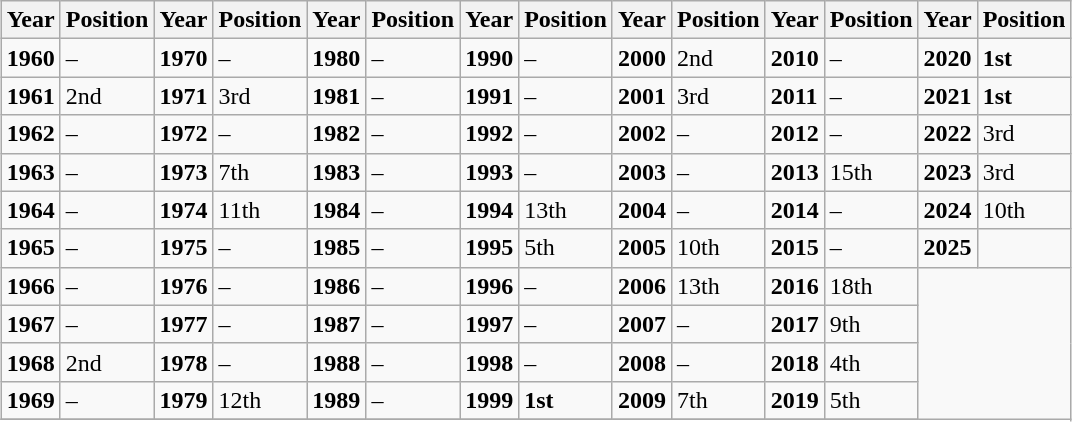<table class="wikitable" style="margin:1em auto;">
<tr>
<th>Year</th>
<th>Position</th>
<th>Year</th>
<th>Position</th>
<th>Year</th>
<th>Position</th>
<th>Year</th>
<th>Position</th>
<th>Year</th>
<th>Position</th>
<th>Year</th>
<th>Position</th>
<th>Year</th>
<th>Position</th>
</tr>
<tr>
<td><strong>1960</strong></td>
<td>–</td>
<td><strong>1970</strong></td>
<td>–</td>
<td><strong>1980</strong></td>
<td>–</td>
<td><strong>1990</strong></td>
<td>–</td>
<td><strong>2000</strong></td>
<td>2nd</td>
<td><strong>2010</strong></td>
<td>–</td>
<td><strong>2020</strong></td>
<td><strong>1st</strong></td>
</tr>
<tr>
<td><strong>1961</strong></td>
<td>2nd</td>
<td><strong>1971</strong></td>
<td>3rd</td>
<td><strong>1981</strong></td>
<td>–</td>
<td><strong>1991</strong></td>
<td>–</td>
<td><strong>2001</strong></td>
<td>3rd</td>
<td><strong>2011</strong></td>
<td>–</td>
<td><strong>2021</strong></td>
<td><strong>1st</strong></td>
</tr>
<tr>
<td><strong>1962</strong></td>
<td>–</td>
<td><strong>1972</strong></td>
<td>–</td>
<td><strong>1982</strong></td>
<td>–</td>
<td><strong>1992</strong></td>
<td>–</td>
<td><strong>2002</strong></td>
<td>–</td>
<td><strong>2012</strong></td>
<td>–</td>
<td><strong>2022</strong></td>
<td>3rd</td>
</tr>
<tr>
<td><strong>1963</strong></td>
<td>–</td>
<td><strong>1973</strong></td>
<td>7th</td>
<td><strong>1983</strong></td>
<td>–</td>
<td><strong>1993</strong></td>
<td>–</td>
<td><strong>2003</strong></td>
<td>–</td>
<td><strong>2013</strong></td>
<td>15th</td>
<td><strong>2023</strong></td>
<td>3rd</td>
</tr>
<tr>
<td><strong>1964</strong></td>
<td>–</td>
<td><strong>1974</strong></td>
<td>11th</td>
<td><strong>1984</strong></td>
<td>–</td>
<td><strong>1994</strong></td>
<td>13th</td>
<td><strong>2004</strong></td>
<td>–</td>
<td><strong>2014</strong></td>
<td>–</td>
<td><strong>2024</strong></td>
<td>10th</td>
</tr>
<tr>
<td><strong>1965</strong></td>
<td>–</td>
<td><strong>1975</strong></td>
<td>–</td>
<td><strong>1985</strong></td>
<td>–</td>
<td><strong>1995</strong></td>
<td>5th</td>
<td><strong>2005</strong></td>
<td>10th</td>
<td><strong>2015</strong></td>
<td>–</td>
<td><strong>2025</strong></td>
<td></td>
</tr>
<tr>
<td><strong>1966</strong></td>
<td>–</td>
<td><strong>1976</strong></td>
<td>–</td>
<td><strong>1986</strong></td>
<td>–</td>
<td><strong>1996</strong></td>
<td>–</td>
<td><strong>2006</strong></td>
<td>13th</td>
<td><strong>2016</strong></td>
<td>18th</td>
</tr>
<tr>
<td><strong>1967</strong></td>
<td>–</td>
<td><strong>1977</strong></td>
<td>–</td>
<td><strong>1987</strong></td>
<td>–</td>
<td><strong>1997</strong></td>
<td>–</td>
<td><strong>2007</strong></td>
<td>–</td>
<td><strong>2017</strong></td>
<td>9th</td>
</tr>
<tr>
<td><strong>1968</strong></td>
<td>2nd</td>
<td><strong>1978</strong></td>
<td>–</td>
<td><strong>1988</strong></td>
<td>–</td>
<td><strong>1998</strong></td>
<td>–</td>
<td><strong>2008</strong></td>
<td>–</td>
<td><strong>2018</strong></td>
<td>4th</td>
</tr>
<tr>
<td><strong>1969</strong></td>
<td>–</td>
<td><strong>1979</strong></td>
<td>12th</td>
<td><strong>1989</strong></td>
<td>–</td>
<td><strong>1999</strong></td>
<td><strong>1st</strong></td>
<td><strong>2009</strong></td>
<td>7th</td>
<td><strong>2019</strong></td>
<td>5th</td>
</tr>
<tr>
</tr>
</table>
